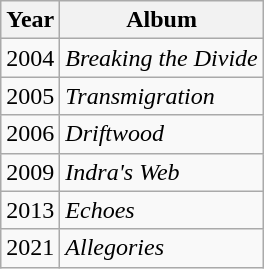<table class="wikitable sortable">
<tr>
<th>Year</th>
<th class="unsortable">Album</th>
</tr>
<tr>
<td>2004</td>
<td><em>Breaking the Divide</em></td>
</tr>
<tr>
<td>2005</td>
<td><em>Transmigration</em></td>
</tr>
<tr>
<td>2006</td>
<td><em>Driftwood</em></td>
</tr>
<tr>
<td>2009</td>
<td><em>Indra's Web</em></td>
</tr>
<tr>
<td>2013</td>
<td><em>Echoes</em></td>
</tr>
<tr>
<td>2021</td>
<td><em>Allegories</em></td>
</tr>
</table>
